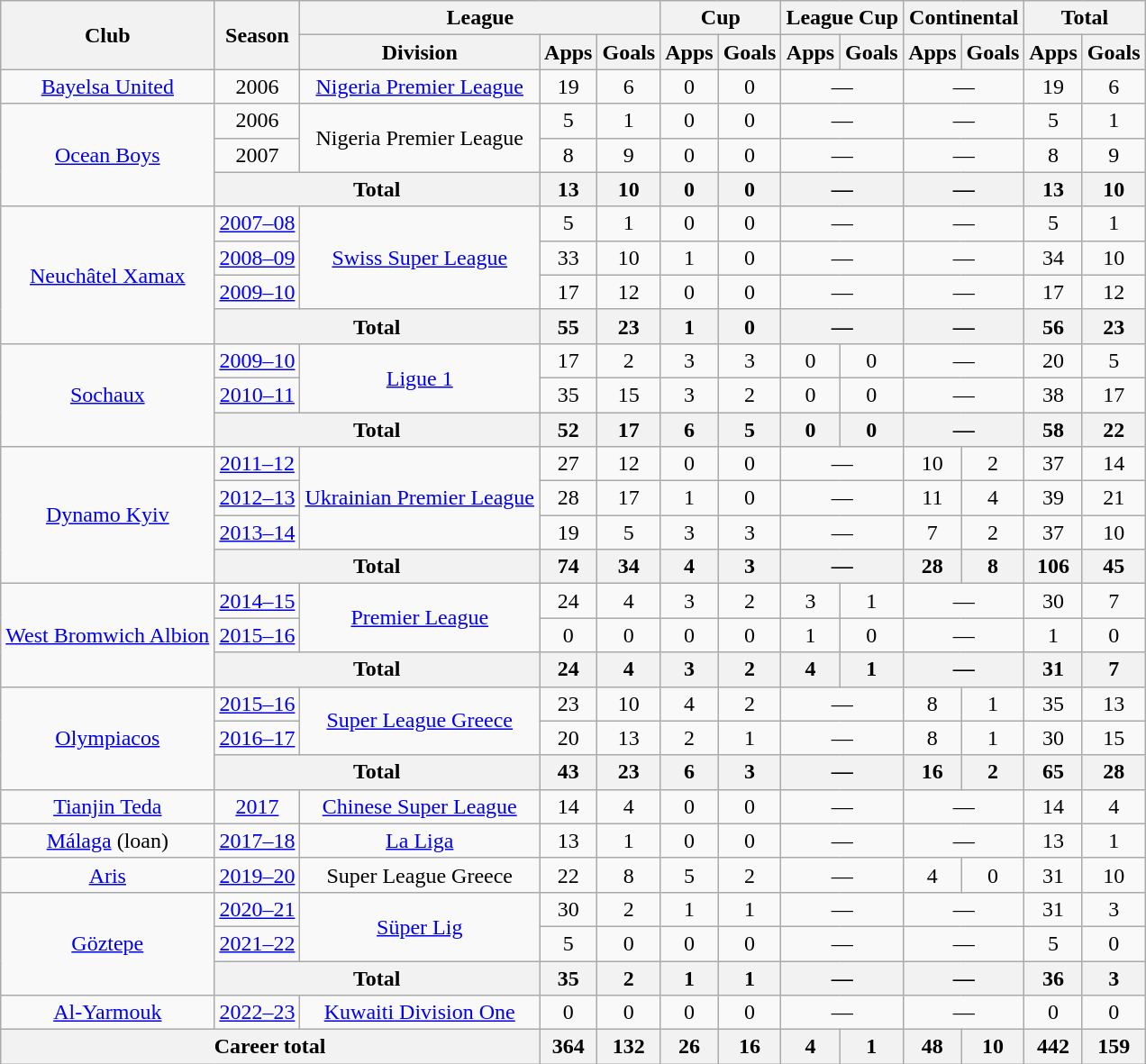<table class="wikitable" style="text-align:center">
<tr>
<th rowspan="2">Club</th>
<th rowspan="2">Season</th>
<th colspan="3">League</th>
<th colspan="2">Cup</th>
<th colspan="2">League Cup</th>
<th colspan="2">Continental</th>
<th colspan="2">Total</th>
</tr>
<tr>
<th>Division</th>
<th>Apps</th>
<th>Goals</th>
<th>Apps</th>
<th>Goals</th>
<th>Apps</th>
<th>Goals</th>
<th>Apps</th>
<th>Goals</th>
<th>Apps</th>
<th>Goals</th>
</tr>
<tr>
<td><a href='#'>Bayelsa United</a></td>
<td>2006</td>
<td><a href='#'>Nigeria Premier League</a></td>
<td>19</td>
<td>6</td>
<td>0</td>
<td>0</td>
<td colspan="2">—</td>
<td colspan="2">—</td>
<td>19</td>
<td>6</td>
</tr>
<tr>
<td rowspan="3"><a href='#'>Ocean Boys</a></td>
<td>2006</td>
<td rowspan="2">Nigeria Premier League</td>
<td>5</td>
<td>1</td>
<td>0</td>
<td>0</td>
<td colspan="2">—</td>
<td colspan="2">—</td>
<td>5</td>
<td>1</td>
</tr>
<tr>
<td>2007</td>
<td>8</td>
<td>9</td>
<td>0</td>
<td>0</td>
<td colspan="2">—</td>
<td colspan="2">—</td>
<td>8</td>
<td>9</td>
</tr>
<tr>
<th colspan="2">Total</th>
<th>13</th>
<th>10</th>
<th>0</th>
<th>0</th>
<th colspan="2">—</th>
<th colspan="2">—</th>
<th>13</th>
<th>10</th>
</tr>
<tr>
<td rowspan="4"><a href='#'>Neuchâtel Xamax</a></td>
<td><a href='#'>2007–08</a></td>
<td rowspan="3"><a href='#'>Swiss Super League</a></td>
<td>5</td>
<td>1</td>
<td>0</td>
<td>0</td>
<td colspan="2">—</td>
<td colspan="2">—</td>
<td>5</td>
<td>1</td>
</tr>
<tr>
<td><a href='#'>2008–09</a></td>
<td>33</td>
<td>10</td>
<td>1</td>
<td>0</td>
<td colspan="2">—</td>
<td colspan="2">—</td>
<td>34</td>
<td>10</td>
</tr>
<tr>
<td><a href='#'>2009–10</a></td>
<td>17</td>
<td>12</td>
<td>0</td>
<td>0</td>
<td colspan="2">—</td>
<td colspan="2">—</td>
<td>17</td>
<td>12</td>
</tr>
<tr>
<th colspan="2">Total</th>
<th>55</th>
<th>23</th>
<th>1</th>
<th>0</th>
<th colspan="2">—</th>
<th colspan="2">—</th>
<th>56</th>
<th>23</th>
</tr>
<tr>
<td rowspan="3"><a href='#'>Sochaux</a></td>
<td><a href='#'>2009–10</a></td>
<td rowspan="2"><a href='#'>Ligue 1</a></td>
<td>17</td>
<td>2</td>
<td>3</td>
<td>3</td>
<td>0</td>
<td>0</td>
<td colspan="2">—</td>
<td>20</td>
<td>5</td>
</tr>
<tr>
<td><a href='#'>2010–11</a></td>
<td>35</td>
<td>15</td>
<td>3</td>
<td>2</td>
<td>0</td>
<td>0</td>
<td colspan="2">—</td>
<td>38</td>
<td>17</td>
</tr>
<tr>
<th colspan="2">Total</th>
<th>52</th>
<th>17</th>
<th>6</th>
<th>5</th>
<th>0</th>
<th>0</th>
<th colspan="2">—</th>
<th>58</th>
<th>22</th>
</tr>
<tr>
<td rowspan="4"><a href='#'>Dynamo Kyiv</a></td>
<td><a href='#'>2011–12</a></td>
<td rowspan="3"><a href='#'>Ukrainian Premier League</a></td>
<td>27</td>
<td>12</td>
<td>0</td>
<td>0</td>
<td colspan="2">—</td>
<td>10</td>
<td>2</td>
<td>37</td>
<td>14</td>
</tr>
<tr>
<td><a href='#'>2012–13</a></td>
<td>28</td>
<td>17</td>
<td>1</td>
<td>0</td>
<td colspan="2">—</td>
<td>11</td>
<td>4</td>
<td>39</td>
<td>21</td>
</tr>
<tr>
<td><a href='#'>2013–14</a></td>
<td>19</td>
<td>5</td>
<td>3</td>
<td>3</td>
<td colspan="2">—</td>
<td>7</td>
<td>2</td>
<td>37</td>
<td>10</td>
</tr>
<tr>
<th colspan="2">Total</th>
<th>74</th>
<th>34</th>
<th>4</th>
<th>3</th>
<th colspan="2">—</th>
<th>28</th>
<th>8</th>
<th>106</th>
<th>45</th>
</tr>
<tr>
<td rowspan="3"><a href='#'>West Bromwich Albion</a></td>
<td><a href='#'>2014–15</a></td>
<td rowspan="2"><a href='#'>Premier League</a></td>
<td>24</td>
<td>4</td>
<td>3</td>
<td>2</td>
<td>3</td>
<td>1</td>
<td colspan="2">—</td>
<td>30</td>
<td>7</td>
</tr>
<tr>
<td><a href='#'>2015–16</a></td>
<td>0</td>
<td>0</td>
<td>0</td>
<td>0</td>
<td>1</td>
<td>0</td>
<td colspan="2">—</td>
<td>1</td>
<td>0</td>
</tr>
<tr>
<th colspan="2">Total</th>
<th>24</th>
<th>4</th>
<th>3</th>
<th>2</th>
<th>4</th>
<th>1</th>
<th colspan="2">—</th>
<th>31</th>
<th>7</th>
</tr>
<tr>
<td rowspan="3"><a href='#'>Olympiacos</a></td>
<td><a href='#'>2015–16</a></td>
<td rowspan="2"><a href='#'>Super League Greece</a></td>
<td>23</td>
<td>10</td>
<td>4</td>
<td>2</td>
<td colspan="2">—</td>
<td>8</td>
<td>1</td>
<td>35</td>
<td>13</td>
</tr>
<tr>
<td><a href='#'>2016–17</a></td>
<td>20</td>
<td>13</td>
<td>2</td>
<td>1</td>
<td colspan="2">—</td>
<td>8</td>
<td>1</td>
<td>30</td>
<td>15</td>
</tr>
<tr>
<th colspan="2">Total</th>
<th>43</th>
<th>23</th>
<th>6</th>
<th>3</th>
<th colspan="2">—</th>
<th>16</th>
<th>2</th>
<th>65</th>
<th>28</th>
</tr>
<tr>
<td><a href='#'>Tianjin Teda</a></td>
<td><a href='#'>2017</a></td>
<td><a href='#'>Chinese Super League</a></td>
<td>14</td>
<td>4</td>
<td>0</td>
<td>0</td>
<td colspan="2">—</td>
<td colspan="2">—</td>
<td>14</td>
<td>4</td>
</tr>
<tr>
<td><a href='#'>Málaga</a> (loan)</td>
<td><a href='#'>2017–18</a></td>
<td><a href='#'>La Liga</a></td>
<td>13</td>
<td>1</td>
<td>0</td>
<td>0</td>
<td colspan="2">—</td>
<td colspan="2">—</td>
<td>13</td>
<td>1</td>
</tr>
<tr>
<td><a href='#'>Aris</a></td>
<td><a href='#'>2019–20</a></td>
<td>Super League Greece</td>
<td>22</td>
<td>8</td>
<td>5</td>
<td>2</td>
<td colspan="2">—</td>
<td>4</td>
<td>0</td>
<td>31</td>
<td>10</td>
</tr>
<tr>
<td rowspan="3"><a href='#'>Göztepe</a></td>
<td><a href='#'>2020–21</a></td>
<td rowspan="2"><a href='#'>Süper Lig</a></td>
<td>30</td>
<td>2</td>
<td>1</td>
<td>1</td>
<td colspan="2">—</td>
<td colspan="2">—</td>
<td>31</td>
<td>3</td>
</tr>
<tr>
<td><a href='#'>2021–22</a></td>
<td>5</td>
<td>0</td>
<td>0</td>
<td>0</td>
<td colspan="2">—</td>
<td colspan="2">—</td>
<td>5</td>
<td>0</td>
</tr>
<tr>
<th colspan="2">Total</th>
<th>35</th>
<th>2</th>
<th>1</th>
<th>1</th>
<th colspan="2">—</th>
<th colspan="2">—</th>
<th>36</th>
<th>3</th>
</tr>
<tr>
<td><a href='#'>Al-Yarmouk</a></td>
<td><a href='#'>2022–23</a></td>
<td><a href='#'>Kuwaiti Division One</a></td>
<td>0</td>
<td>0</td>
<td>0</td>
<td>0</td>
<td colspan="2">—</td>
<td colspan="2">—</td>
<td>0</td>
<td>0</td>
</tr>
<tr>
<th colspan="3">Career total</th>
<th>364</th>
<th>132</th>
<th>26</th>
<th>16</th>
<th>4</th>
<th>1</th>
<th>48</th>
<th>10</th>
<th>442</th>
<th>159</th>
</tr>
</table>
